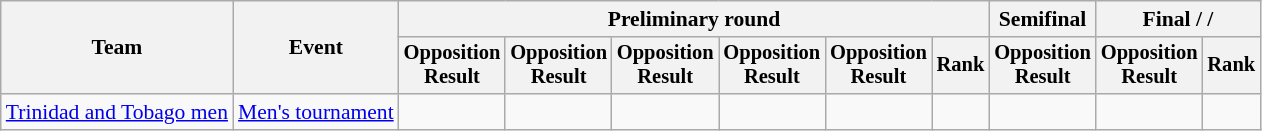<table class=wikitable style=font-size:90%;text-align:center>
<tr>
<th rowspan=2>Team</th>
<th rowspan=2>Event</th>
<th colspan=6>Preliminary round</th>
<th>Semifinal</th>
<th colspan=2>Final /  / </th>
</tr>
<tr style=font-size:95%>
<th>Opposition<br>Result</th>
<th>Opposition<br>Result</th>
<th>Opposition<br>Result</th>
<th>Opposition<br>Result</th>
<th>Opposition<br>Result</th>
<th>Rank</th>
<th>Opposition<br>Result</th>
<th>Opposition<br>Result</th>
<th>Rank</th>
</tr>
<tr>
<td align=left><a href='#'>Trinidad and Tobago men</a></td>
<td align=left><a href='#'>Men's tournament</a></td>
<td></td>
<td></td>
<td></td>
<td></td>
<td></td>
<td></td>
<td></td>
<td></td>
<td></td>
</tr>
</table>
